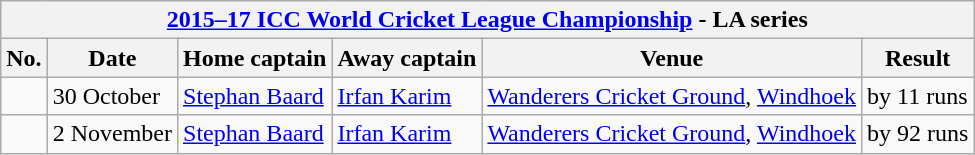<table class="wikitable">
<tr>
<th colspan="9"><a href='#'>2015–17 ICC World Cricket League Championship</a> - LA series</th>
</tr>
<tr>
<th>No.</th>
<th>Date</th>
<th>Home captain</th>
<th>Away captain</th>
<th>Venue</th>
<th>Result</th>
</tr>
<tr>
<td></td>
<td>30 October</td>
<td><a href='#'>Stephan Baard</a></td>
<td><a href='#'>Irfan Karim</a></td>
<td><a href='#'>Wanderers Cricket Ground</a>, <a href='#'>Windhoek</a></td>
<td> by 11 runs</td>
</tr>
<tr>
<td></td>
<td>2 November</td>
<td><a href='#'>Stephan Baard</a></td>
<td><a href='#'>Irfan Karim</a></td>
<td><a href='#'>Wanderers Cricket Ground</a>, <a href='#'>Windhoek</a></td>
<td> by 92 runs</td>
</tr>
</table>
